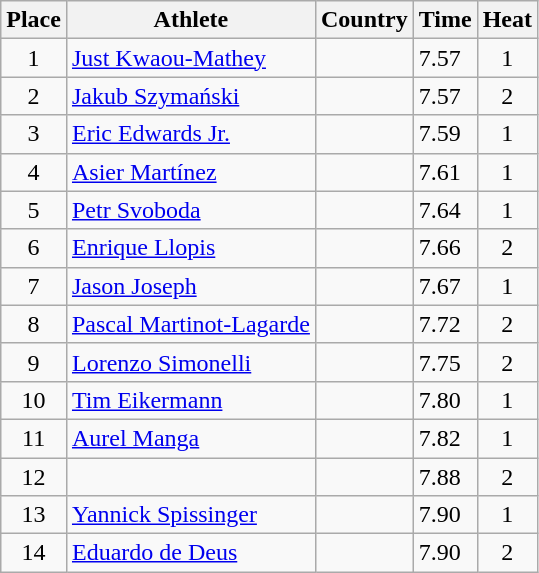<table class="wikitable">
<tr>
<th>Place</th>
<th>Athlete</th>
<th>Country</th>
<th>Time</th>
<th>Heat</th>
</tr>
<tr>
<td align=center>1</td>
<td><a href='#'>Just Kwaou-Mathey</a></td>
<td></td>
<td>7.57</td>
<td align=center>1</td>
</tr>
<tr>
<td align=center>2</td>
<td><a href='#'>Jakub Szymański</a></td>
<td></td>
<td>7.57</td>
<td align=center>2</td>
</tr>
<tr>
<td align=center>3</td>
<td><a href='#'>Eric Edwards Jr.</a></td>
<td></td>
<td>7.59</td>
<td align=center>1</td>
</tr>
<tr>
<td align=center>4</td>
<td><a href='#'>Asier Martínez</a></td>
<td></td>
<td>7.61</td>
<td align=center>1</td>
</tr>
<tr>
<td align=center>5</td>
<td><a href='#'>Petr Svoboda</a></td>
<td></td>
<td>7.64</td>
<td align=center>1</td>
</tr>
<tr>
<td align=center>6</td>
<td><a href='#'>Enrique Llopis</a></td>
<td></td>
<td>7.66</td>
<td align=center>2</td>
</tr>
<tr>
<td align=center>7</td>
<td><a href='#'>Jason Joseph</a></td>
<td></td>
<td>7.67</td>
<td align=center>1</td>
</tr>
<tr>
<td align=center>8</td>
<td><a href='#'>Pascal Martinot-Lagarde</a></td>
<td></td>
<td>7.72</td>
<td align=center>2</td>
</tr>
<tr>
<td align=center>9</td>
<td><a href='#'>Lorenzo Simonelli</a></td>
<td></td>
<td>7.75</td>
<td align=center>2</td>
</tr>
<tr>
<td align=center>10</td>
<td><a href='#'>Tim Eikermann</a></td>
<td></td>
<td>7.80</td>
<td align=center>1</td>
</tr>
<tr>
<td align=center>11</td>
<td><a href='#'>Aurel Manga</a></td>
<td></td>
<td>7.82</td>
<td align=center>1</td>
</tr>
<tr>
<td align=center>12</td>
<td></td>
<td></td>
<td>7.88</td>
<td align=center>2</td>
</tr>
<tr>
<td align=center>13</td>
<td><a href='#'>Yannick Spissinger</a></td>
<td></td>
<td>7.90</td>
<td align=center>1</td>
</tr>
<tr>
<td align=center>14</td>
<td><a href='#'>Eduardo de Deus</a></td>
<td></td>
<td>7.90</td>
<td align=center>2</td>
</tr>
</table>
